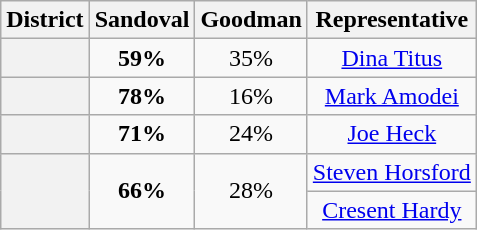<table class=wikitable>
<tr>
<th>District</th>
<th>Sandoval</th>
<th>Goodman</th>
<th>Representative</th>
</tr>
<tr align=center>
<th></th>
<td><strong>59%</strong></td>
<td>35%</td>
<td><a href='#'>Dina Titus</a></td>
</tr>
<tr align=center>
<th></th>
<td><strong>78%</strong></td>
<td>16%</td>
<td><a href='#'>Mark Amodei</a></td>
</tr>
<tr align=center>
<th></th>
<td><strong>71%</strong></td>
<td>24%</td>
<td><a href='#'>Joe Heck</a></td>
</tr>
<tr align=center>
<th rowspan=2 ></th>
<td rowspan=2><strong>66%</strong></td>
<td rowspan=2>28%</td>
<td><a href='#'>Steven Horsford</a></td>
</tr>
<tr align=center>
<td><a href='#'>Cresent Hardy</a></td>
</tr>
</table>
